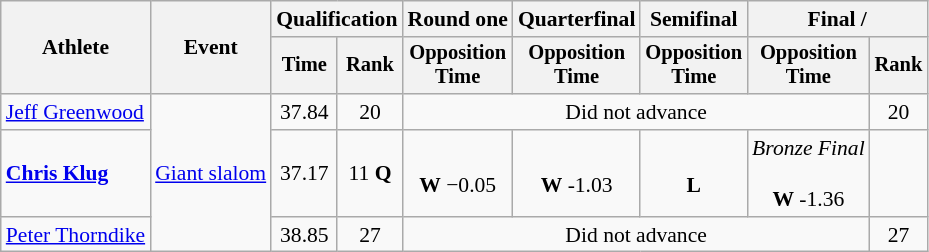<table class=wikitable style=font-size:90%;text-align:center>
<tr>
<th rowspan=2>Athlete</th>
<th rowspan=2>Event</th>
<th colspan=2>Qualification</th>
<th>Round one</th>
<th>Quarterfinal</th>
<th>Semifinal</th>
<th colspan=2>Final / </th>
</tr>
<tr style=font-size:95%>
<th>Time</th>
<th>Rank</th>
<th>Opposition<br>Time</th>
<th>Opposition<br>Time</th>
<th>Opposition<br>Time</th>
<th>Opposition<br>Time</th>
<th>Rank</th>
</tr>
<tr>
<td align=left><a href='#'>Jeff Greenwood</a></td>
<td align=left rowspan=3><a href='#'>Giant slalom</a></td>
<td>37.84</td>
<td>20</td>
<td colspan=4>Did not advance</td>
<td>20</td>
</tr>
<tr>
<td align=left><strong><a href='#'>Chris Klug</a></strong></td>
<td>37.17</td>
<td>11 <strong>Q</strong></td>
<td><br><strong>W</strong> −0.05</td>
<td><br><strong>W</strong> -1.03</td>
<td><br><strong>L</strong> </td>
<td><em>Bronze Final</em> <br> <br><strong>W</strong> -1.36</td>
<td></td>
</tr>
<tr>
<td align=left><a href='#'>Peter Thorndike</a></td>
<td>38.85</td>
<td>27</td>
<td colspan=4>Did not advance</td>
<td>27</td>
</tr>
</table>
